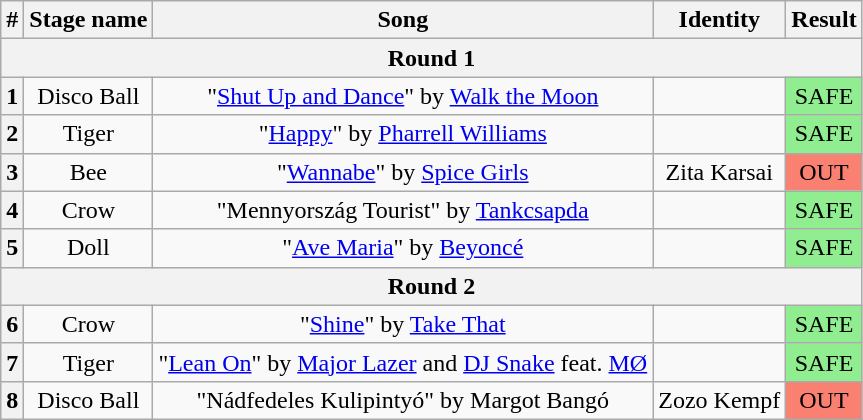<table class="wikitable plainrowheaders" style="text-align: center;">
<tr>
<th>#</th>
<th>Stage name</th>
<th>Song</th>
<th>Identity</th>
<th>Result</th>
</tr>
<tr>
<th colspan="5">Round 1</th>
</tr>
<tr>
<th>1</th>
<td>Disco Ball</td>
<td>"<a href='#'>Shut Up and Dance</a>" by <a href='#'>Walk the Moon</a></td>
<td></td>
<td bgcolor=lightgreen>SAFE</td>
</tr>
<tr>
<th>2</th>
<td>Tiger</td>
<td>"<a href='#'>Happy</a>" by <a href='#'>Pharrell Williams</a></td>
<td></td>
<td bgcolor=lightgreen>SAFE</td>
</tr>
<tr>
<th>3</th>
<td>Bee</td>
<td>"<a href='#'>Wannabe</a>" by <a href='#'>Spice Girls</a></td>
<td>Zita Karsai</td>
<td bgcolor=salmon>OUT</td>
</tr>
<tr>
<th>4</th>
<td>Crow</td>
<td>"Mennyország Tourist" by <a href='#'>Tankcsapda</a></td>
<td></td>
<td bgcolor=lightgreen>SAFE</td>
</tr>
<tr>
<th>5</th>
<td>Doll</td>
<td>"<a href='#'>Ave Maria</a>" by <a href='#'>Beyoncé</a></td>
<td></td>
<td bgcolor=lightgreen>SAFE</td>
</tr>
<tr>
<th colspan="5">Round 2</th>
</tr>
<tr>
<th>6</th>
<td>Crow</td>
<td>"<a href='#'>Shine</a>" by <a href='#'>Take That</a></td>
<td></td>
<td bgcolor=lightgreen>SAFE</td>
</tr>
<tr>
<th>7</th>
<td>Tiger</td>
<td>"<a href='#'>Lean On</a>" by <a href='#'>Major Lazer</a> and <a href='#'>DJ Snake</a> feat. <a href='#'>MØ</a></td>
<td></td>
<td bgcolor=lightgreen>SAFE</td>
</tr>
<tr>
<th>8</th>
<td>Disco Ball</td>
<td>"Nádfedeles Kulipintyó" by Margot Bangó</td>
<td>Zozo Kempf</td>
<td bgcolor=salmon>OUT</td>
</tr>
</table>
